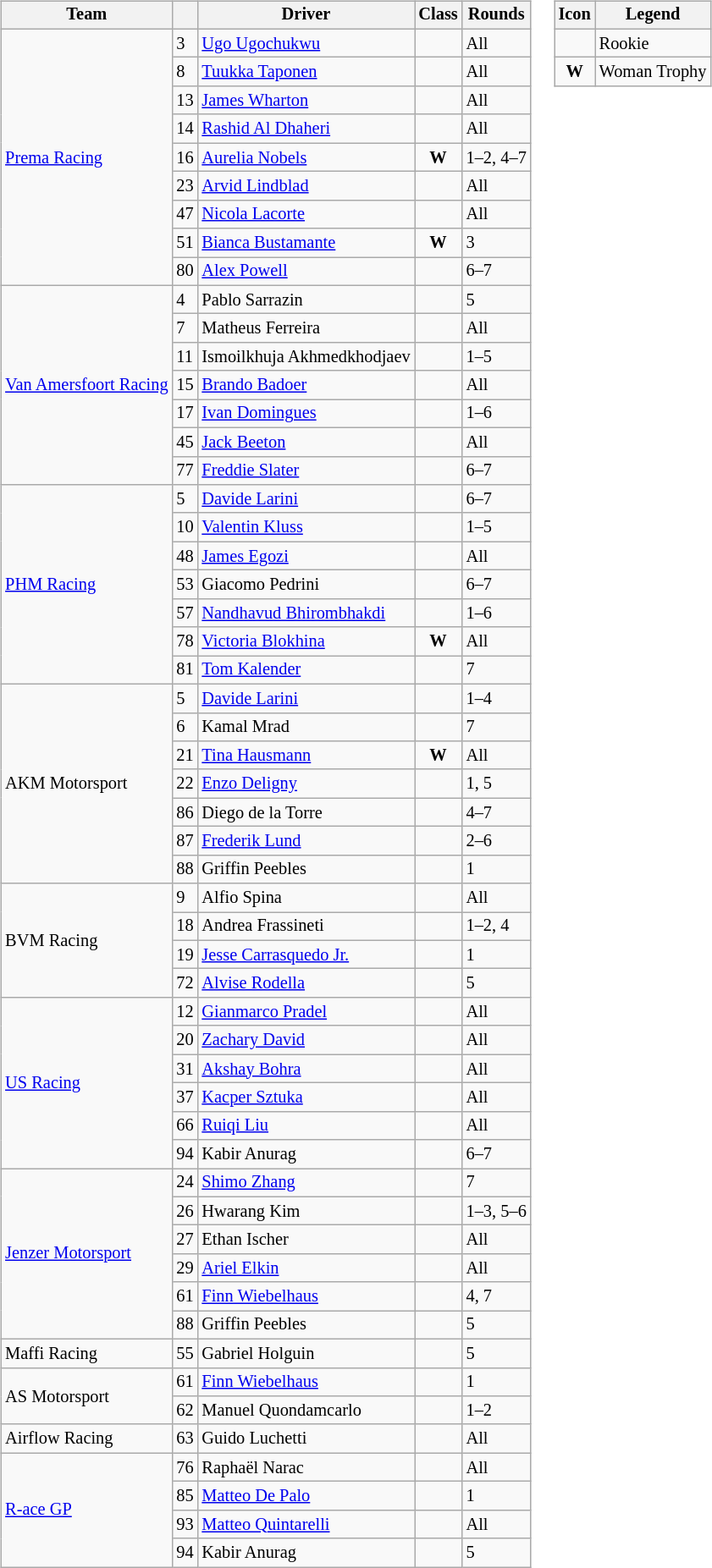<table>
<tr>
<td><br><table class="wikitable" style="font-size: 85%;">
<tr>
<th>Team</th>
<th></th>
<th>Driver</th>
<th>Class</th>
<th>Rounds</th>
</tr>
<tr>
<td rowspan=9> <a href='#'>Prema Racing</a></td>
<td>3</td>
<td> <a href='#'>Ugo Ugochukwu</a></td>
<td></td>
<td>All</td>
</tr>
<tr>
<td>8</td>
<td> <a href='#'>Tuukka Taponen</a></td>
<td style="text-align:center"></td>
<td>All</td>
</tr>
<tr>
<td>13</td>
<td> <a href='#'>James Wharton</a></td>
<td></td>
<td>All</td>
</tr>
<tr>
<td>14</td>
<td> <a href='#'>Rashid Al Dhaheri</a></td>
<td style="text-align:center"></td>
<td>All</td>
</tr>
<tr>
<td>16</td>
<td> <a href='#'>Aurelia Nobels</a></td>
<td style="text-align:center"><strong><span>W</span></strong></td>
<td nowrap>1–2, 4–7</td>
</tr>
<tr>
<td>23</td>
<td> <a href='#'>Arvid Lindblad</a></td>
<td style="text-align:center"></td>
<td>All</td>
</tr>
<tr>
<td>47</td>
<td> <a href='#'>Nicola Lacorte</a></td>
<td style="text-align:center"></td>
<td>All</td>
</tr>
<tr>
<td>51</td>
<td> <a href='#'>Bianca Bustamante</a></td>
<td style="text-align:center"><strong><span>W</span></strong></td>
<td>3</td>
</tr>
<tr>
<td>80</td>
<td> <a href='#'>Alex Powell</a></td>
<td style="text-align:center"></td>
<td>6–7</td>
</tr>
<tr>
<td rowspan=7 nowrap> <a href='#'>Van Amersfoort Racing</a></td>
<td>4</td>
<td> Pablo Sarrazin</td>
<td></td>
<td>5</td>
</tr>
<tr>
<td>7</td>
<td> Matheus Ferreira</td>
<td style="text-align:center"></td>
<td>All</td>
</tr>
<tr>
<td>11</td>
<td nowrap> Ismoilkhuja Akhmedkhodjaev</td>
<td></td>
<td>1–5</td>
</tr>
<tr>
<td>15</td>
<td> <a href='#'>Brando Badoer</a></td>
<td></td>
<td>All</td>
</tr>
<tr>
<td>17</td>
<td> <a href='#'>Ivan Domingues</a></td>
<td></td>
<td>1–6</td>
</tr>
<tr>
<td>45</td>
<td> <a href='#'>Jack Beeton</a></td>
<td style="text-align:center"></td>
<td>All</td>
</tr>
<tr>
<td>77</td>
<td> <a href='#'>Freddie Slater</a></td>
<td style="text-align:center"></td>
<td>6–7</td>
</tr>
<tr>
<td rowspan=7> <a href='#'>PHM Racing</a></td>
<td>5</td>
<td> <a href='#'>Davide Larini</a></td>
<td style="text-align:center"></td>
<td>6–7</td>
</tr>
<tr>
<td>10</td>
<td> <a href='#'>Valentin Kluss</a></td>
<td></td>
<td>1–5</td>
</tr>
<tr>
<td>48</td>
<td> <a href='#'>James Egozi</a></td>
<td style="text-align:center"></td>
<td>All</td>
</tr>
<tr>
<td>53</td>
<td> Giacomo Pedrini</td>
<td style="text-align:center"></td>
<td>6–7</td>
</tr>
<tr>
<td>57</td>
<td> <a href='#'>Nandhavud Bhirombhakdi</a></td>
<td></td>
<td>1–6</td>
</tr>
<tr>
<td>78</td>
<td> <a href='#'>Victoria Blokhina</a></td>
<td style="text-align:center"><strong><span>W</span></strong></td>
<td>All</td>
</tr>
<tr>
<td>81</td>
<td> <a href='#'>Tom Kalender</a></td>
<td style="text-align:center"></td>
<td>7</td>
</tr>
<tr>
<td rowspan=7> AKM Motorsport</td>
<td>5</td>
<td> <a href='#'>Davide Larini</a></td>
<td style="text-align:center"></td>
<td>1–4</td>
</tr>
<tr>
<td>6</td>
<td> Kamal Mrad</td>
<td></td>
<td>7</td>
</tr>
<tr>
<td>21</td>
<td> <a href='#'>Tina Hausmann</a></td>
<td style="text-align:center" nowrap> <strong><span>W</span></strong></td>
<td>All</td>
</tr>
<tr>
<td>22</td>
<td> <a href='#'>Enzo Deligny</a></td>
<td style="text-align:center"></td>
<td>1, 5</td>
</tr>
<tr>
<td>86</td>
<td> Diego de la Torre</td>
<td></td>
<td>4–7</td>
</tr>
<tr>
<td>87</td>
<td> <a href='#'>Frederik Lund</a></td>
<td></td>
<td>2–6</td>
</tr>
<tr>
<td>88</td>
<td> Griffin Peebles</td>
<td style="text-align:center"></td>
<td>1</td>
</tr>
<tr>
<td rowspan=4> BVM Racing</td>
<td>9</td>
<td> Alfio Spina</td>
<td></td>
<td>All</td>
</tr>
<tr>
<td>18</td>
<td> Andrea Frassineti</td>
<td></td>
<td>1–2, 4</td>
</tr>
<tr>
<td>19</td>
<td> <a href='#'>Jesse Carrasquedo Jr.</a></td>
<td></td>
<td>1</td>
</tr>
<tr>
<td>72</td>
<td> <a href='#'>Alvise Rodella</a></td>
<td style="text-align:center"></td>
<td>5</td>
</tr>
<tr>
<td rowspan=6> <a href='#'>US Racing</a></td>
<td>12</td>
<td> <a href='#'>Gianmarco Pradel</a></td>
<td style="text-align:center"></td>
<td>All</td>
</tr>
<tr>
<td>20</td>
<td> <a href='#'>Zachary David</a></td>
<td style="text-align:center"></td>
<td>All</td>
</tr>
<tr>
<td>31</td>
<td> <a href='#'>Akshay Bohra</a></td>
<td style="text-align:center"></td>
<td>All</td>
</tr>
<tr>
<td>37</td>
<td> <a href='#'>Kacper Sztuka</a></td>
<td></td>
<td>All</td>
</tr>
<tr>
<td>66</td>
<td> <a href='#'>Ruiqi Liu</a></td>
<td style="text-align:center"></td>
<td>All</td>
</tr>
<tr>
<td>94</td>
<td> Kabir Anurag</td>
<td style="text-align:center"></td>
<td>6–7</td>
</tr>
<tr>
<td rowspan=6> <a href='#'>Jenzer Motorsport</a></td>
<td>24</td>
<td> <a href='#'>Shimo Zhang</a></td>
<td style="text-align:center"></td>
<td>7</td>
</tr>
<tr>
<td>26</td>
<td> Hwarang Kim</td>
<td></td>
<td>1–3, 5–6</td>
</tr>
<tr>
<td>27</td>
<td> Ethan Ischer</td>
<td></td>
<td>All</td>
</tr>
<tr>
<td>29</td>
<td> <a href='#'>Ariel Elkin</a></td>
<td style="text-align:center"></td>
<td>All</td>
</tr>
<tr>
<td>61</td>
<td> <a href='#'>Finn Wiebelhaus</a></td>
<td style="text-align:center"></td>
<td>4, 7</td>
</tr>
<tr>
<td>88</td>
<td> Griffin Peebles</td>
<td style="text-align:center"></td>
<td>5</td>
</tr>
<tr>
<td> Maffi Racing</td>
<td>55</td>
<td> Gabriel Holguin</td>
<td style="text-align:center"></td>
<td>5</td>
</tr>
<tr>
<td rowspan=2> AS Motorsport</td>
<td>61</td>
<td> <a href='#'>Finn Wiebelhaus</a></td>
<td style="text-align:center"></td>
<td>1</td>
</tr>
<tr>
<td>62</td>
<td> Manuel Quondamcarlo</td>
<td style="text-align:center"></td>
<td>1–2</td>
</tr>
<tr>
<td> Airflow Racing</td>
<td>63</td>
<td> Guido Luchetti</td>
<td style="text-align:center"></td>
<td>All</td>
</tr>
<tr>
<td rowspan=4> <a href='#'>R-ace GP</a></td>
<td>76</td>
<td> Raphaël Narac</td>
<td style="text-align:center"></td>
<td>All</td>
</tr>
<tr>
<td>85</td>
<td> <a href='#'>Matteo De Palo</a></td>
<td style="text-align:center"></td>
<td>1</td>
</tr>
<tr>
<td>93</td>
<td> <a href='#'>Matteo Quintarelli</a></td>
<td style="text-align:center"></td>
<td>All</td>
</tr>
<tr>
<td>94</td>
<td> Kabir Anurag</td>
<td style="text-align:center"></td>
<td>5</td>
</tr>
</table>
</td>
<td style="vertical-align:top"><br><table class="wikitable" style="font-size: 85%">
<tr>
<th>Icon</th>
<th>Legend</th>
</tr>
<tr>
<td style="text-align:center"></td>
<td>Rookie</td>
</tr>
<tr>
<td style="text-align:center"><strong><span>W</span></strong></td>
<td>Woman Trophy</td>
</tr>
</table>
</td>
</tr>
</table>
